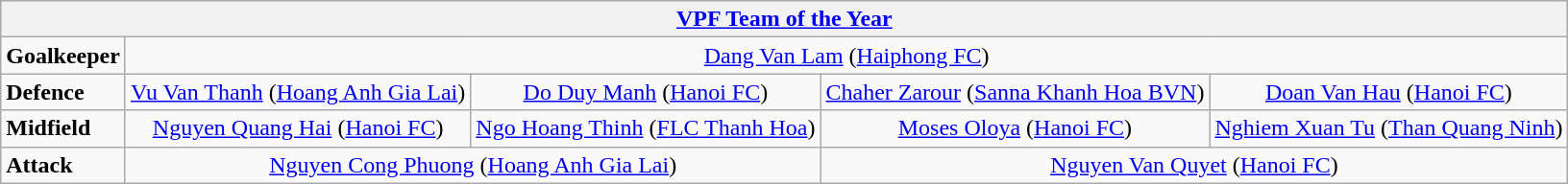<table class="wikitable">
<tr>
<th colspan="13"><a href='#'>VPF Team of the Year</a></th>
</tr>
<tr>
<td><strong>Goalkeeper</strong></td>
<td colspan="12" style="text-align:center;"> <a href='#'>Dang Van Lam</a> (<a href='#'>Haiphong FC</a>)</td>
</tr>
<tr>
<td><strong>Defence</strong></td>
<td colspan="3" style="text-align:center;"> <a href='#'>Vu Van Thanh</a> (<a href='#'>Hoang Anh Gia Lai</a>)</td>
<td colspan="3" style="text-align:center;"> <a href='#'>Do Duy Manh</a> (<a href='#'>Hanoi FC</a>)</td>
<td colspan="3" style="text-align:center;"> <a href='#'>Chaher Zarour</a> (<a href='#'>Sanna Khanh Hoa BVN</a>)</td>
<td colspan="3" style="text-align:center;"> <a href='#'>Doan Van Hau</a> (<a href='#'>Hanoi FC</a>)</td>
</tr>
<tr>
<td><strong>Midfield</strong></td>
<td colspan="3" style="text-align:center;"> <a href='#'>Nguyen Quang Hai</a> (<a href='#'>Hanoi FC</a>)</td>
<td colspan="3" style="text-align:center;"> <a href='#'>Ngo Hoang Thinh</a> (<a href='#'>FLC Thanh Hoa</a>)</td>
<td colspan="3" style="text-align:center;"> <a href='#'>Moses Oloya</a> (<a href='#'>Hanoi FC</a>)</td>
<td colspan="3" style="text-align:center;"> <a href='#'>Nghiem Xuan Tu</a> (<a href='#'>Than Quang Ninh</a>)</td>
</tr>
<tr>
<td><strong>Attack</strong></td>
<td colspan="6" style="text-align:center;"> <a href='#'>Nguyen Cong Phuong</a> (<a href='#'>Hoang Anh Gia Lai</a>)</td>
<td colspan="6" style="text-align:center;"> <a href='#'>Nguyen Van Quyet</a> (<a href='#'>Hanoi FC</a>)</td>
</tr>
</table>
